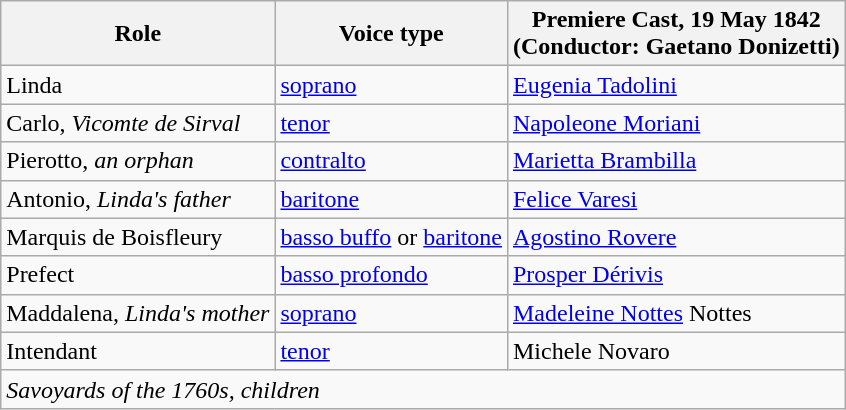<table class="wikitable">
<tr>
<th>Role</th>
<th>Voice type</th>
<th>Premiere Cast, 19 May 1842<br>(Conductor: Gaetano Donizetti)</th>
</tr>
<tr>
<td>Linda</td>
<td><a href='#'>soprano</a></td>
<td><a href='#'>Eugenia Tadolini</a></td>
</tr>
<tr>
<td>Carlo, <em>Vicomte de Sirval</em></td>
<td><a href='#'>tenor</a></td>
<td><a href='#'>Napoleone Moriani</a></td>
</tr>
<tr>
<td>Pierotto, <em>an orphan</em></td>
<td><a href='#'>contralto</a></td>
<td><a href='#'>Marietta Brambilla</a></td>
</tr>
<tr>
<td>Antonio, <em>Linda's father</em></td>
<td><a href='#'>baritone</a></td>
<td><a href='#'>Felice Varesi</a></td>
</tr>
<tr>
<td>Marquis de Boisfleury</td>
<td><a href='#'>basso buffo</a> or <a href='#'>baritone</a></td>
<td><a href='#'>Agostino Rovere</a></td>
</tr>
<tr>
<td>Prefect</td>
<td><a href='#'>basso profondo</a></td>
<td><a href='#'>Prosper Dérivis</a></td>
</tr>
<tr>
<td>Maddalena, <em>Linda's mother</em></td>
<td><a href='#'>soprano</a></td>
<td><a href='#'>Madeleine Nottes</a>  Nottes</td>
</tr>
<tr>
<td>Intendant</td>
<td><a href='#'>tenor</a></td>
<td>Michele Novaro</td>
</tr>
<tr>
<td colspan="3"><em>Savoyards of the 1760s, children</em></td>
</tr>
</table>
